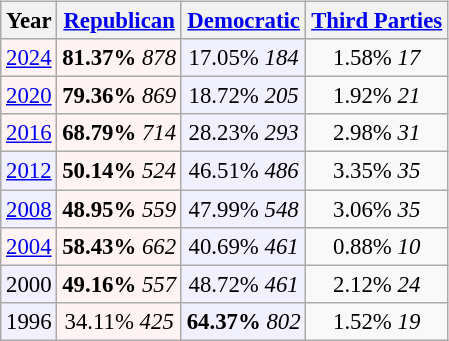<table class="wikitable" style="float:right; font-size:95%;">
<tr bgcolor=lightgrey>
<th>Year</th>
<th><a href='#'>Republican</a></th>
<th><a href='#'>Democratic</a></th>
<th><a href='#'>Third Parties</a></th>
</tr>
<tr>
<td align="center" bgcolor="#fff3f3"><a href='#'>2024</a></td>
<td align="center" bgcolor="#fff3f3"><strong>81.37%</strong> <em>878</em></td>
<td align="center" bgcolor="#f0f0ff">17.05% <em>184</em></td>
<td align="center">1.58% <em>17</em></td>
</tr>
<tr>
<td align="center" bgcolor="#fff3f3"><a href='#'>2020</a></td>
<td align="center" bgcolor="#fff3f3"><strong>79.36%</strong> <em>869</em></td>
<td align="center" bgcolor="#f0f0ff">18.72% <em>205</em></td>
<td align="center">1.92% <em>21</em></td>
</tr>
<tr>
<td align="center" bgcolor="#fff3f3"><a href='#'>2016</a></td>
<td align="center" bgcolor="#fff3f3"><strong>68.79%</strong> <em>714</em></td>
<td align="center" bgcolor="#f0f0ff">28.23% <em>293</em></td>
<td align="center">2.98% <em>31</em></td>
</tr>
<tr>
<td align="center" bgcolor="#f0f0ff"><a href='#'>2012</a></td>
<td align="center" bgcolor="#fff3f3"><strong>50.14%</strong> <em>524</em></td>
<td align="center" bgcolor="#f0f0ff">46.51% <em>486</em></td>
<td align="center">3.35% <em>35</em></td>
</tr>
<tr>
<td align="center" bgcolor="#f0f0ff"><a href='#'>2008</a></td>
<td align="center" bgcolor="#fff3f3"><strong>48.95%</strong> <em>559</em></td>
<td align="center" bgcolor="#f0f0ff">47.99% <em>548</em></td>
<td align="center">3.06% <em>35</em></td>
</tr>
<tr>
<td align="center" bgcolor="#fff3f3"><a href='#'>2004</a></td>
<td align="center" bgcolor="#fff3f3"><strong>58.43%</strong> <em>662</em></td>
<td align="center" bgcolor="#f0f0ff">40.69% <em>461</em></td>
<td align="center">0.88% <em>10</em></td>
</tr>
<tr>
<td align="center" bgcolor="#f0f0ff">2000</td>
<td align="center" bgcolor="#fff3f3"><strong>49.16%</strong> <em>557</em></td>
<td align="center" bgcolor="#f0f0ff">48.72% <em>461</em></td>
<td align="center">2.12% <em>24</em></td>
</tr>
<tr>
<td align="center" bgcolor="#f0f0ff ">1996</td>
<td align="center" bgcolor="#fff3f3">34.11% <em>425</em></td>
<td align="center" bgcolor="#f0f0ff"><strong>64.37%</strong> <em>802</em></td>
<td align="center">1.52% <em>19</em></td>
</tr>
</table>
